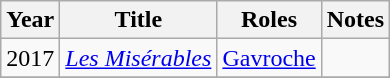<table class="wikitable sortable">
<tr>
<th>Year</th>
<th>Title</th>
<th>Roles</th>
<th>Notes</th>
</tr>
<tr>
<td>2017</td>
<td><em><a href='#'>Les Misérables</a></em></td>
<td><a href='#'>Gavroche</a></td>
<td></td>
</tr>
<tr>
</tr>
</table>
